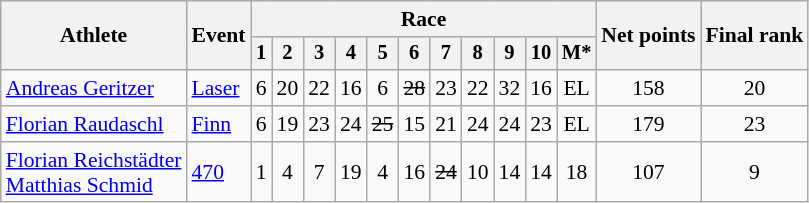<table class="wikitable" style="font-size:90%">
<tr>
<th rowspan="2">Athlete</th>
<th rowspan="2">Event</th>
<th colspan=11>Race</th>
<th rowspan=2>Net points</th>
<th rowspan=2>Final rank</th>
</tr>
<tr style="font-size:95%">
<th>1</th>
<th>2</th>
<th>3</th>
<th>4</th>
<th>5</th>
<th>6</th>
<th>7</th>
<th>8</th>
<th>9</th>
<th>10</th>
<th>M*</th>
</tr>
<tr align=center>
<td align=left><a href='#'>Andreas Geritzer</a></td>
<td align=left><a href='#'>Laser</a></td>
<td>6</td>
<td>20</td>
<td>22</td>
<td>16</td>
<td>6</td>
<td><s>28</s></td>
<td>23</td>
<td>22</td>
<td>32</td>
<td>16</td>
<td>EL</td>
<td>158</td>
<td>20</td>
</tr>
<tr align=center>
<td align=left><a href='#'>Florian Raudaschl</a></td>
<td align=left><a href='#'>Finn</a></td>
<td>6</td>
<td>19</td>
<td>23</td>
<td>24</td>
<td><s>25</s></td>
<td>15</td>
<td>21</td>
<td>24</td>
<td>24</td>
<td>23</td>
<td>EL</td>
<td>179</td>
<td>23</td>
</tr>
<tr align=center>
<td align=left><a href='#'>Florian Reichstädter</a><br><a href='#'>Matthias Schmid</a></td>
<td align=left><a href='#'>470</a></td>
<td>1</td>
<td>4</td>
<td>7</td>
<td>19</td>
<td>4</td>
<td>16</td>
<td><s>24</s></td>
<td>10</td>
<td>14</td>
<td>14</td>
<td>18</td>
<td>107</td>
<td>9</td>
</tr>
</table>
